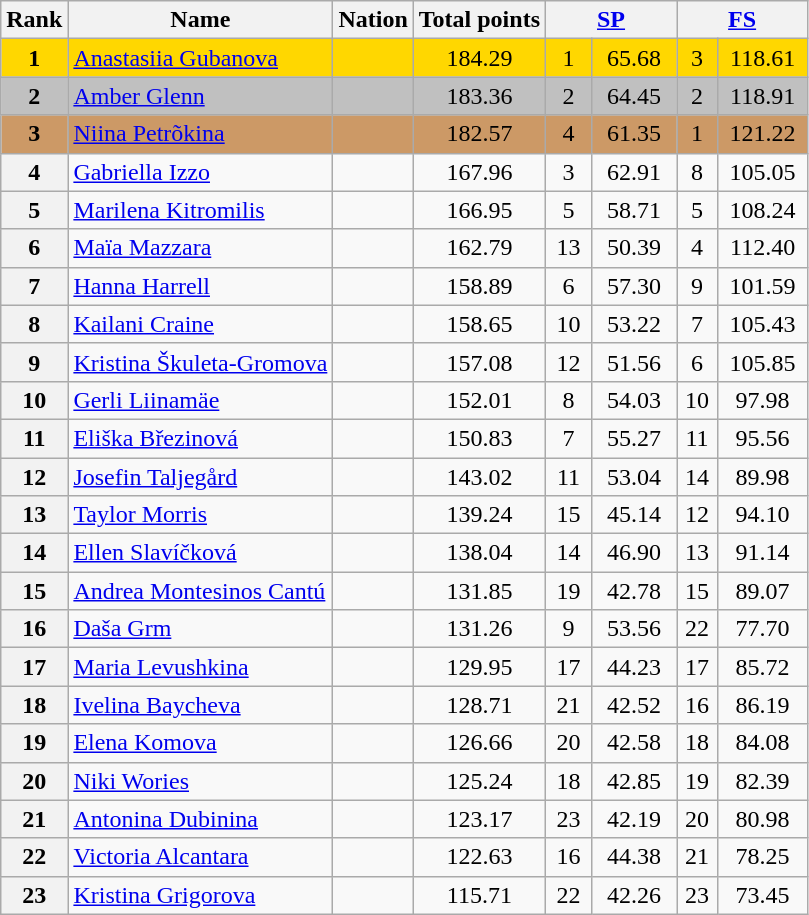<table class="wikitable sortable">
<tr>
<th>Rank</th>
<th>Name</th>
<th>Nation</th>
<th>Total points</th>
<th colspan="2" width="80px"><a href='#'>SP</a></th>
<th colspan="2" width="80px"><a href='#'>FS</a></th>
</tr>
<tr bgcolor="gold">
<td align="center"><strong>1</strong></td>
<td><a href='#'>Anastasiia Gubanova</a></td>
<td></td>
<td align="center">184.29</td>
<td align="center">1</td>
<td align="center">65.68</td>
<td align="center">3</td>
<td align="center">118.61</td>
</tr>
<tr bgcolor="silver">
<td align="center"><strong>2</strong></td>
<td><a href='#'>Amber Glenn</a></td>
<td></td>
<td align="center">183.36</td>
<td align="center">2</td>
<td align="center">64.45</td>
<td align="center">2</td>
<td align="center">118.91</td>
</tr>
<tr bgcolor="cc9966">
<td align="center"><strong>3</strong></td>
<td><a href='#'>Niina Petrõkina</a></td>
<td></td>
<td align="center">182.57</td>
<td align="center">4</td>
<td align="center">61.35</td>
<td align="center">1</td>
<td align="center">121.22</td>
</tr>
<tr>
<th>4</th>
<td><a href='#'>Gabriella Izzo</a></td>
<td></td>
<td align="center">167.96</td>
<td align="center">3</td>
<td align="center">62.91</td>
<td align="center">8</td>
<td align="center">105.05</td>
</tr>
<tr>
<th>5</th>
<td><a href='#'>Marilena Kitromilis</a></td>
<td></td>
<td align="center">166.95</td>
<td align="center">5</td>
<td align="center">58.71</td>
<td align="center">5</td>
<td align="center">108.24</td>
</tr>
<tr>
<th>6</th>
<td><a href='#'>Maïa Mazzara</a></td>
<td></td>
<td align="center">162.79</td>
<td align="center">13</td>
<td align="center">50.39</td>
<td align="center">4</td>
<td align="center">112.40</td>
</tr>
<tr>
<th>7</th>
<td><a href='#'>Hanna Harrell</a></td>
<td></td>
<td align="center">158.89</td>
<td align="center">6</td>
<td align="center">57.30</td>
<td align="center">9</td>
<td align="center">101.59</td>
</tr>
<tr>
<th>8</th>
<td><a href='#'>Kailani Craine</a></td>
<td></td>
<td align="center">158.65</td>
<td align="center">10</td>
<td align="center">53.22</td>
<td align="center">7</td>
<td align="center">105.43</td>
</tr>
<tr>
<th>9</th>
<td><a href='#'>Kristina Škuleta-Gromova</a></td>
<td></td>
<td align="center">157.08</td>
<td align="center">12</td>
<td align="center">51.56</td>
<td align="center">6</td>
<td align="center">105.85</td>
</tr>
<tr>
<th>10</th>
<td><a href='#'>Gerli Liinamäe</a></td>
<td></td>
<td align="center">152.01</td>
<td align="center">8</td>
<td align="center">54.03</td>
<td align="center">10</td>
<td align="center">97.98</td>
</tr>
<tr>
<th>11</th>
<td><a href='#'>Eliška Březinová</a></td>
<td></td>
<td align="center">150.83</td>
<td align="center">7</td>
<td align="center">55.27</td>
<td align="center">11</td>
<td align="center">95.56</td>
</tr>
<tr>
<th>12</th>
<td><a href='#'>Josefin Taljegård</a></td>
<td></td>
<td align="center">143.02</td>
<td align="center">11</td>
<td align="center">53.04</td>
<td align="center">14</td>
<td align="center">89.98</td>
</tr>
<tr>
<th>13</th>
<td><a href='#'>Taylor Morris</a></td>
<td></td>
<td align="center">139.24</td>
<td align="center">15</td>
<td align="center">45.14</td>
<td align="center">12</td>
<td align="center">94.10</td>
</tr>
<tr>
<th>14</th>
<td><a href='#'>Ellen Slavíčková</a></td>
<td></td>
<td align="center">138.04</td>
<td align="center">14</td>
<td align="center">46.90</td>
<td align="center">13</td>
<td align="center">91.14</td>
</tr>
<tr>
<th>15</th>
<td><a href='#'>Andrea Montesinos Cantú</a></td>
<td></td>
<td align="center">131.85</td>
<td align="center">19</td>
<td align="center">42.78</td>
<td align="center">15</td>
<td align="center">89.07</td>
</tr>
<tr>
<th>16</th>
<td><a href='#'>Daša Grm</a></td>
<td></td>
<td align="center">131.26</td>
<td align="center">9</td>
<td align="center">53.56</td>
<td align="center">22</td>
<td align="center">77.70</td>
</tr>
<tr>
<th>17</th>
<td><a href='#'>Maria Levushkina</a></td>
<td></td>
<td align="center">129.95</td>
<td align="center">17</td>
<td align="center">44.23</td>
<td align="center">17</td>
<td align="center">85.72</td>
</tr>
<tr>
<th>18</th>
<td><a href='#'>Ivelina Baycheva</a></td>
<td></td>
<td align="center">128.71</td>
<td align="center">21</td>
<td align="center">42.52</td>
<td align="center">16</td>
<td align="center">86.19</td>
</tr>
<tr>
<th>19</th>
<td><a href='#'>Elena Komova</a></td>
<td></td>
<td align="center">126.66</td>
<td align="center">20</td>
<td align="center">42.58</td>
<td align="center">18</td>
<td align="center">84.08</td>
</tr>
<tr>
<th>20</th>
<td><a href='#'>Niki Wories</a></td>
<td></td>
<td align="center">125.24</td>
<td align="center">18</td>
<td align="center">42.85</td>
<td align="center">19</td>
<td align="center">82.39</td>
</tr>
<tr>
<th>21</th>
<td><a href='#'>Antonina Dubinina</a></td>
<td></td>
<td align="center">123.17</td>
<td align="center">23</td>
<td align="center">42.19</td>
<td align="center">20</td>
<td align="center">80.98</td>
</tr>
<tr>
<th>22</th>
<td><a href='#'>Victoria Alcantara</a></td>
<td></td>
<td align="center">122.63</td>
<td align="center">16</td>
<td align="center">44.38</td>
<td align="center">21</td>
<td align="center">78.25</td>
</tr>
<tr>
<th>23</th>
<td><a href='#'>Kristina Grigorova</a></td>
<td></td>
<td align="center">115.71</td>
<td align="center">22</td>
<td align="center">42.26</td>
<td align="center">23</td>
<td align="center">73.45</td>
</tr>
</table>
